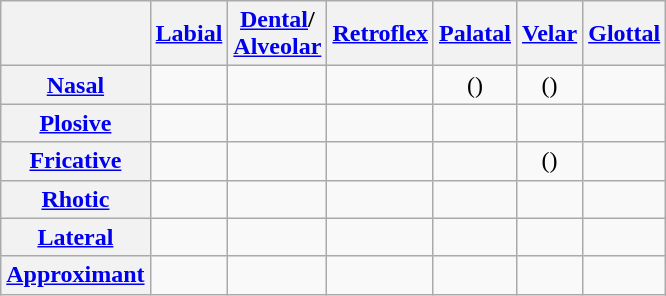<table class="wikitable" style="text-align: center;">
<tr>
<th></th>
<th><a href='#'>Labial</a></th>
<th><a href='#'>Dental</a>/<br><a href='#'>Alveolar</a></th>
<th><a href='#'>Retroflex</a></th>
<th><a href='#'>Palatal</a></th>
<th><a href='#'>Velar</a></th>
<th><a href='#'>Glottal</a></th>
</tr>
<tr>
<th><a href='#'>Nasal</a></th>
<td></td>
<td></td>
<td></td>
<td>()</td>
<td>()</td>
<td></td>
</tr>
<tr>
<th><a href='#'>Plosive</a></th>
<td>   <br>   </td>
<td>    <br>   </td>
<td>    <br>   </td>
<td>    <br>   </td>
<td>    <br>   </td>
<td></td>
</tr>
<tr>
<th><a href='#'>Fricative</a></th>
<td></td>
<td>  </td>
<td></td>
<td></td>
<td>  ()</td>
<td></td>
</tr>
<tr>
<th><a href='#'>Rhotic</a></th>
<td></td>
<td></td>
<td></td>
<td></td>
<td></td>
<td></td>
</tr>
<tr>
<th><a href='#'>Lateral</a></th>
<td></td>
<td></td>
<td></td>
<td></td>
<td></td>
<td></td>
</tr>
<tr>
<th><a href='#'>Approximant</a></th>
<td></td>
<td></td>
<td></td>
<td></td>
<td></td>
<td></td>
</tr>
</table>
